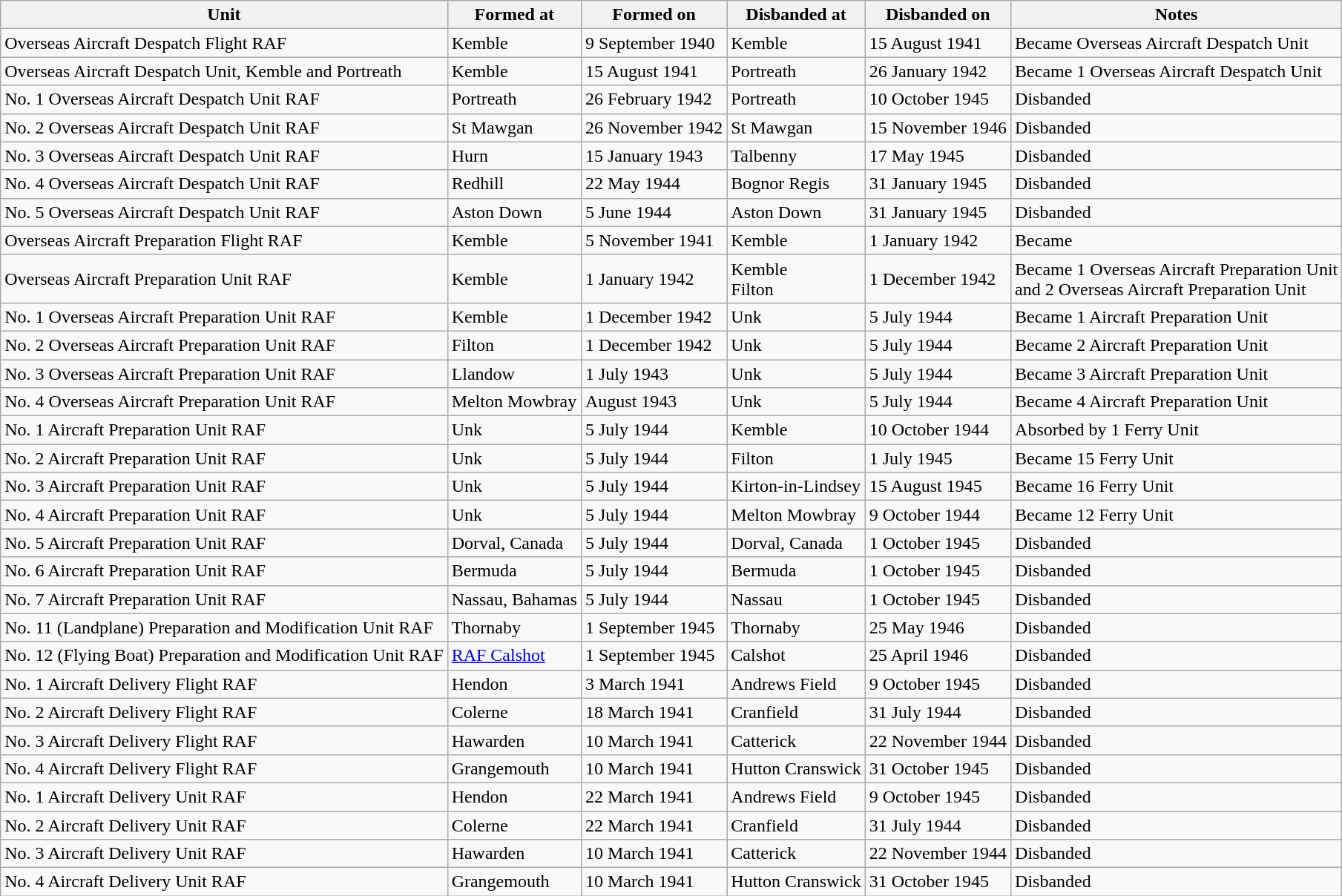<table class="wikitable">
<tr>
<th>Unit</th>
<th>Formed at</th>
<th>Formed on</th>
<th>Disbanded at</th>
<th>Disbanded on</th>
<th>Notes</th>
</tr>
<tr>
<td>Overseas Aircraft Despatch Flight RAF</td>
<td>Kemble</td>
<td>9 September 1940</td>
<td>Kemble</td>
<td>15 August 1941</td>
<td>Became Overseas Aircraft Despatch Unit</td>
</tr>
<tr>
<td>Overseas Aircraft Despatch Unit, Kemble and Portreath</td>
<td>Kemble</td>
<td>15 August 1941</td>
<td>Portreath</td>
<td>26 January 1942</td>
<td>Became 1 Overseas Aircraft Despatch Unit</td>
</tr>
<tr>
<td>No. 1 Overseas Aircraft Despatch Unit RAF</td>
<td>Portreath</td>
<td>26 February 1942</td>
<td>Portreath</td>
<td>10 October 1945</td>
<td>Disbanded</td>
</tr>
<tr>
<td>No. 2 Overseas Aircraft Despatch Unit RAF</td>
<td>St Mawgan</td>
<td>26 November 1942</td>
<td>St Mawgan</td>
<td>15 November 1946</td>
<td>Disbanded</td>
</tr>
<tr>
<td>No. 3 Overseas Aircraft Despatch Unit RAF</td>
<td>Hurn</td>
<td>15 January 1943</td>
<td>Talbenny</td>
<td>17 May 1945</td>
<td>Disbanded</td>
</tr>
<tr>
<td>No. 4 Overseas Aircraft Despatch Unit RAF</td>
<td>Redhill</td>
<td>22 May 1944</td>
<td>Bognor Regis</td>
<td>31 January 1945</td>
<td>Disbanded</td>
</tr>
<tr>
<td>No. 5 Overseas Aircraft Despatch Unit RAF</td>
<td>Aston Down</td>
<td>5 June 1944</td>
<td>Aston Down</td>
<td>31 January 1945</td>
<td>Disbanded</td>
</tr>
<tr>
<td>Overseas Aircraft Preparation Flight RAF</td>
<td>Kemble</td>
<td>5 November 1941</td>
<td>Kemble</td>
<td>1 January 1942</td>
<td>Became</td>
</tr>
<tr>
<td>Overseas Aircraft Preparation Unit RAF</td>
<td>Kemble</td>
<td>1 January 1942</td>
<td>Kemble<br>Filton</td>
<td>1 December 1942</td>
<td>Became 1 Overseas Aircraft Preparation Unit<br>and 2 Overseas Aircraft Preparation Unit</td>
</tr>
<tr>
<td>No. 1 Overseas Aircraft Preparation Unit RAF</td>
<td>Kemble</td>
<td>1 December 1942</td>
<td>Unk</td>
<td>5 July 1944</td>
<td>Became 1 Aircraft Preparation Unit</td>
</tr>
<tr>
<td>No. 2 Overseas Aircraft Preparation Unit RAF</td>
<td>Filton</td>
<td>1 December 1942</td>
<td>Unk</td>
<td>5 July 1944</td>
<td>Became 2 Aircraft Preparation Unit</td>
</tr>
<tr>
<td>No. 3 Overseas Aircraft Preparation Unit RAF</td>
<td>Llandow</td>
<td>1 July 1943</td>
<td>Unk</td>
<td>5 July 1944</td>
<td>Became 3 Aircraft Preparation Unit</td>
</tr>
<tr>
<td>No. 4 Overseas Aircraft Preparation Unit RAF</td>
<td>Melton Mowbray</td>
<td>August 1943</td>
<td>Unk</td>
<td>5 July 1944</td>
<td>Became 4 Aircraft Preparation Unit</td>
</tr>
<tr>
<td>No. 1 Aircraft Preparation Unit RAF</td>
<td>Unk</td>
<td>5 July 1944</td>
<td>Kemble</td>
<td>10 October 1944</td>
<td>Absorbed by 1 Ferry Unit</td>
</tr>
<tr>
<td>No. 2 Aircraft Preparation Unit RAF</td>
<td>Unk</td>
<td>5 July 1944</td>
<td>Filton</td>
<td>1 July 1945</td>
<td>Became 15 Ferry Unit</td>
</tr>
<tr>
<td>No. 3 Aircraft Preparation Unit RAF</td>
<td>Unk</td>
<td>5 July 1944</td>
<td>Kirton-in-Lindsey</td>
<td>15 August 1945</td>
<td>Became 16 Ferry Unit</td>
</tr>
<tr>
<td>No. 4 Aircraft Preparation Unit RAF</td>
<td>Unk</td>
<td>5 July 1944</td>
<td>Melton Mowbray</td>
<td>9 October 1944</td>
<td>Became 12 Ferry Unit</td>
</tr>
<tr>
<td>No. 5 Aircraft Preparation Unit RAF</td>
<td>Dorval, Canada</td>
<td>5 July 1944</td>
<td>Dorval, Canada</td>
<td>1 October 1945</td>
<td>Disbanded</td>
</tr>
<tr>
<td>No. 6 Aircraft Preparation Unit RAF</td>
<td>Bermuda</td>
<td>5 July 1944</td>
<td>Bermuda</td>
<td>1 October 1945</td>
<td>Disbanded</td>
</tr>
<tr>
<td>No. 7 Aircraft Preparation Unit RAF</td>
<td>Nassau, Bahamas</td>
<td>5 July 1944</td>
<td>Nassau</td>
<td>1 October 1945</td>
<td>Disbanded</td>
</tr>
<tr>
<td>No. 11 (Landplane) Preparation and Modification Unit RAF</td>
<td>Thornaby</td>
<td>1 September 1945</td>
<td>Thornaby</td>
<td>25 May 1946</td>
<td>Disbanded</td>
</tr>
<tr>
<td>No. 12 (Flying Boat) Preparation and Modification Unit RAF</td>
<td><a href='#'>RAF Calshot</a></td>
<td>1 September 1945</td>
<td>Calshot</td>
<td>25 April 1946</td>
<td>Disbanded</td>
</tr>
<tr>
<td>No. 1 Aircraft Delivery Flight RAF</td>
<td>Hendon</td>
<td>3 March 1941</td>
<td>Andrews Field</td>
<td>9 October 1945</td>
<td>Disbanded</td>
</tr>
<tr>
<td>No. 2 Aircraft Delivery Flight RAF</td>
<td>Colerne</td>
<td>18 March 1941</td>
<td>Cranfield</td>
<td>31 July 1944</td>
<td>Disbanded</td>
</tr>
<tr>
<td>No. 3 Aircraft Delivery Flight RAF</td>
<td>Hawarden</td>
<td>10 March 1941</td>
<td>Catterick</td>
<td>22 November 1944</td>
<td>Disbanded</td>
</tr>
<tr>
<td>No. 4 Aircraft Delivery Flight RAF</td>
<td>Grangemouth</td>
<td>10 March 1941</td>
<td>Hutton Cranswick</td>
<td>31 October 1945</td>
<td>Disbanded</td>
</tr>
<tr>
<td>No. 1 Aircraft Delivery Unit RAF</td>
<td>Hendon</td>
<td>22 March 1941</td>
<td>Andrews Field</td>
<td>9 October 1945</td>
<td>Disbanded</td>
</tr>
<tr>
<td>No. 2 Aircraft Delivery Unit RAF</td>
<td>Colerne</td>
<td>22 March 1941</td>
<td>Cranfield</td>
<td>31 July 1944</td>
<td>Disbanded</td>
</tr>
<tr>
<td>No. 3 Aircraft Delivery Unit RAF</td>
<td>Hawarden</td>
<td>10 March 1941</td>
<td>Catterick</td>
<td>22 November 1944</td>
<td>Disbanded</td>
</tr>
<tr>
<td>No. 4 Aircraft Delivery Unit RAF</td>
<td>Grangemouth</td>
<td>10 March 1941</td>
<td>Hutton Cranswick</td>
<td>31 October 1945</td>
<td>Disbanded</td>
</tr>
</table>
